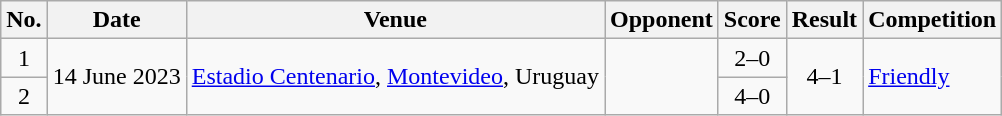<table class="wikitable sortable">
<tr>
<th scope="col">No.</th>
<th scope="col">Date</th>
<th scope="col">Venue</th>
<th scope="col">Opponent</th>
<th scope="col">Score</th>
<th scope="col">Result</th>
<th scope="col">Competition</th>
</tr>
<tr>
<td align="center">1</td>
<td rowspan="2">14 June 2023</td>
<td rowspan="2"><a href='#'>Estadio Centenario</a>, <a href='#'>Montevideo</a>, Uruguay</td>
<td rowspan="2"></td>
<td align="center">2–0</td>
<td rowspan="2" style="text-align:center">4–1</td>
<td rowspan="2"><a href='#'>Friendly</a></td>
</tr>
<tr>
<td align="center">2</td>
<td align="center">4–0</td>
</tr>
</table>
